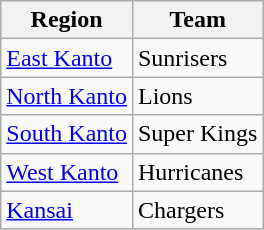<table class="wikitable">
<tr>
<th width=>Region</th>
<th width=>Team </th>
</tr>
<tr>
<td><a href='#'>East Kanto</a></td>
<td>Sunrisers</td>
</tr>
<tr>
<td><a href='#'>North Kanto</a></td>
<td>Lions</td>
</tr>
<tr>
<td><a href='#'>South Kanto</a></td>
<td>Super Kings</td>
</tr>
<tr>
<td><a href='#'>West Kanto</a></td>
<td>Hurricanes</td>
</tr>
<tr>
<td><a href='#'>Kansai</a></td>
<td>Chargers</td>
</tr>
</table>
